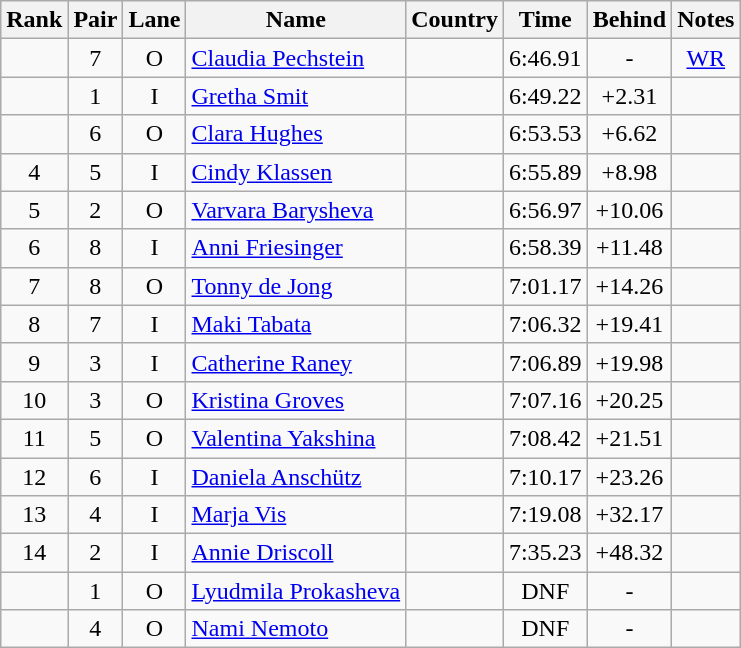<table class="wikitable sortable" style="text-align:center">
<tr>
<th>Rank</th>
<th>Pair</th>
<th>Lane</th>
<th>Name</th>
<th>Country</th>
<th>Time</th>
<th>Behind</th>
<th>Notes</th>
</tr>
<tr>
<td></td>
<td>7</td>
<td>O</td>
<td align="left"><a href='#'>Claudia Pechstein</a></td>
<td align="left"></td>
<td>6:46.91</td>
<td>-</td>
<td><a href='#'>WR</a></td>
</tr>
<tr>
<td></td>
<td>1</td>
<td>I</td>
<td align="left"><a href='#'>Gretha Smit</a></td>
<td align="left"></td>
<td>6:49.22</td>
<td>+2.31</td>
<td></td>
</tr>
<tr>
<td></td>
<td>6</td>
<td>O</td>
<td align="left"><a href='#'>Clara Hughes</a></td>
<td align="left"></td>
<td>6:53.53</td>
<td>+6.62</td>
<td></td>
</tr>
<tr>
<td>4</td>
<td>5</td>
<td>I</td>
<td align="left"><a href='#'>Cindy Klassen</a></td>
<td align="left"></td>
<td>6:55.89</td>
<td>+8.98</td>
<td></td>
</tr>
<tr>
<td>5</td>
<td>2</td>
<td>O</td>
<td align="left"><a href='#'>Varvara Barysheva</a></td>
<td align="left"></td>
<td>6:56.97</td>
<td>+10.06</td>
<td></td>
</tr>
<tr>
<td>6</td>
<td>8</td>
<td>I</td>
<td align="left"><a href='#'>Anni Friesinger</a></td>
<td align="left"></td>
<td>6:58.39</td>
<td>+11.48</td>
<td></td>
</tr>
<tr>
<td>7</td>
<td>8</td>
<td>O</td>
<td align="left"><a href='#'>Tonny de Jong</a></td>
<td align="left"></td>
<td>7:01.17</td>
<td>+14.26</td>
<td></td>
</tr>
<tr>
<td>8</td>
<td>7</td>
<td>I</td>
<td align="left"><a href='#'>Maki Tabata</a></td>
<td align="left"></td>
<td>7:06.32</td>
<td>+19.41</td>
<td></td>
</tr>
<tr>
<td>9</td>
<td>3</td>
<td>I</td>
<td align="left"><a href='#'>Catherine Raney</a></td>
<td align="left"></td>
<td>7:06.89</td>
<td>+19.98</td>
<td></td>
</tr>
<tr>
<td>10</td>
<td>3</td>
<td>O</td>
<td align="left"><a href='#'>Kristina Groves</a></td>
<td align="left"></td>
<td>7:07.16</td>
<td>+20.25</td>
<td></td>
</tr>
<tr>
<td>11</td>
<td>5</td>
<td>O</td>
<td align="left"><a href='#'>Valentina Yakshina</a></td>
<td align="left"></td>
<td>7:08.42</td>
<td>+21.51</td>
<td></td>
</tr>
<tr>
<td>12</td>
<td>6</td>
<td>I</td>
<td align="left"><a href='#'>Daniela Anschütz</a></td>
<td align="left"></td>
<td>7:10.17</td>
<td>+23.26</td>
<td></td>
</tr>
<tr>
<td>13</td>
<td>4</td>
<td>I</td>
<td align="left"><a href='#'>Marja Vis</a></td>
<td align="left"></td>
<td>7:19.08</td>
<td>+32.17</td>
<td></td>
</tr>
<tr>
<td>14</td>
<td>2</td>
<td>I</td>
<td align="left"><a href='#'>Annie Driscoll</a></td>
<td align="left"></td>
<td>7:35.23</td>
<td>+48.32</td>
<td></td>
</tr>
<tr>
<td></td>
<td>1</td>
<td>O</td>
<td align="left"><a href='#'>Lyudmila Prokasheva</a></td>
<td align="left"></td>
<td>DNF</td>
<td>-</td>
<td></td>
</tr>
<tr>
<td></td>
<td>4</td>
<td>O</td>
<td align="left"><a href='#'>Nami Nemoto</a></td>
<td align="left"></td>
<td>DNF</td>
<td>-</td>
<td></td>
</tr>
</table>
